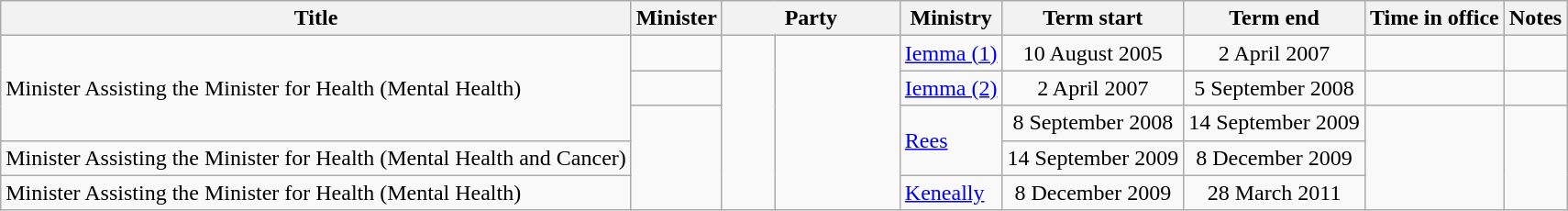<table class="wikitable sortable">
<tr>
<th>Title</th>
<th>Minister</th>
<th colspan=2>Party</th>
<th>Ministry</th>
<th>Term start</th>
<th>Term end</th>
<th>Time in office</th>
<th class="unsortable">Notes</th>
</tr>
<tr>
<td rowspan="3">Minister Assisting the Minister for Health (Mental Health)</td>
<td></td>
<td rowspan=5 > </td>
<td rowspan=5 width=8%></td>
<td><a href='#'>Iemma (1)</a></td>
<td align=center>10 August 2005</td>
<td align=center>2 April 2007</td>
<td align=right></td>
<td></td>
</tr>
<tr>
<td></td>
<td><a href='#'>Iemma (2)</a></td>
<td align=center>2 April 2007</td>
<td align=center>5 September 2008</td>
<td align=right></td>
<td></td>
</tr>
<tr>
<td rowspan=3></td>
<td rowspan=2><a href='#'>Rees</a></td>
<td align=center>8 September 2008</td>
<td align=center>14 September 2009</td>
<td rowspan=3 align=right></td>
<td rowspan=3></td>
</tr>
<tr>
<td>Minister Assisting the Minister for Health (Mental Health and Cancer)</td>
<td align=center>14 September 2009</td>
<td align=center>8 December 2009</td>
</tr>
<tr>
<td>Minister Assisting the Minister for Health (Mental Health)</td>
<td><a href='#'>Keneally</a></td>
<td align=center>8 December 2009</td>
<td align=center>28 March 2011</td>
</tr>
</table>
